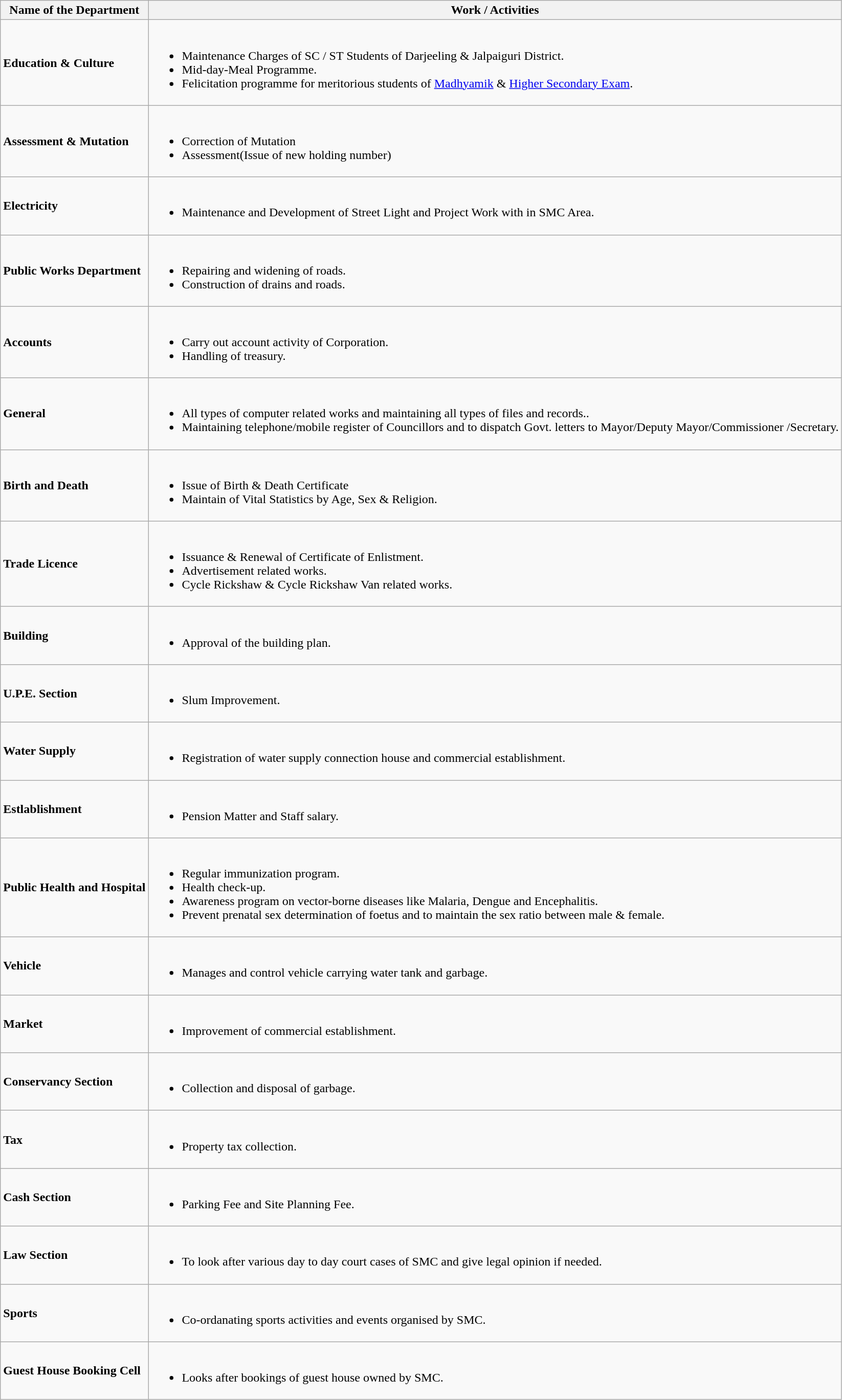<table class="wikitable sortable">
<tr>
<th>Name of the Department</th>
<th>Work / Activities</th>
</tr>
<tr>
<td><strong>Education & Culture</strong></td>
<td><br><ul><li>Maintenance Charges of SC / ST Students of Darjeeling & Jalpaiguri District.</li><li>Mid-day-Meal Programme.</li><li>Felicitation programme for meritorious students of <a href='#'>Madhyamik</a> & <a href='#'>Higher Secondary Exam</a>.</li></ul></td>
</tr>
<tr>
<td><strong>Assessment & Mutation</strong></td>
<td><br><ul><li>Correction of Mutation</li><li>Assessment(Issue of new holding number)</li></ul></td>
</tr>
<tr>
<td><strong>Electricity</strong></td>
<td><br><ul><li>Maintenance and Development of Street Light and Project Work with in SMC Area.</li></ul></td>
</tr>
<tr>
<td><strong>Public Works Department</strong></td>
<td><br><ul><li>Repairing and widening of roads.</li><li>Construction of drains and roads.</li></ul></td>
</tr>
<tr>
<td><strong>Accounts</strong></td>
<td><br><ul><li>Carry out account activity of Corporation.</li><li>Handling of treasury.</li></ul></td>
</tr>
<tr>
<td><strong>General</strong></td>
<td><br><ul><li>All types of computer related works and maintaining all types of files and records..</li><li>Maintaining telephone/mobile register of Councillors and to dispatch Govt. letters to Mayor/Deputy Mayor/Commissioner /Secretary.</li></ul></td>
</tr>
<tr>
<td><strong>Birth and Death</strong></td>
<td><br><ul><li>Issue of Birth & Death Certificate</li><li>Maintain of Vital Statistics by Age, Sex & Religion.</li></ul></td>
</tr>
<tr>
<td><strong>Trade Licence</strong></td>
<td><br><ul><li>Issuance & Renewal of Certificate of Enlistment.</li><li>Advertisement related works.</li><li>Cycle Rickshaw & Cycle Rickshaw Van related works.</li></ul></td>
</tr>
<tr>
<td><strong>Building</strong></td>
<td><br><ul><li>Approval of the building plan.</li></ul></td>
</tr>
<tr>
<td><strong>U.P.E. Section</strong></td>
<td><br><ul><li>Slum Improvement.</li></ul></td>
</tr>
<tr>
<td><strong>Water Supply</strong></td>
<td><br><ul><li>Registration of water supply connection house and commercial establishment.</li></ul></td>
</tr>
<tr>
<td><strong>Estlablishment</strong></td>
<td><br><ul><li>Pension Matter and Staff salary.</li></ul></td>
</tr>
<tr>
<td><strong>Public Health and Hospital</strong></td>
<td><br><ul><li>Regular immunization program.</li><li>Health check-up.</li><li>Awareness program on vector-borne diseases like Malaria, Dengue and Encephalitis.</li><li>Prevent prenatal sex determination of foetus and to maintain the sex ratio between male & female.</li></ul></td>
</tr>
<tr>
<td><strong>Vehicle</strong></td>
<td><br><ul><li>Manages and control vehicle carrying water tank and garbage.</li></ul></td>
</tr>
<tr>
<td><strong>Market</strong></td>
<td><br><ul><li>Improvement of commercial establishment.</li></ul></td>
</tr>
<tr>
<td><strong>Conservancy Section</strong></td>
<td><br><ul><li>Collection and disposal of garbage.</li></ul></td>
</tr>
<tr>
<td><strong>Tax</strong></td>
<td><br><ul><li>Property tax collection.</li></ul></td>
</tr>
<tr>
<td><strong>Cash Section</strong></td>
<td><br><ul><li>Parking Fee and Site Planning Fee.</li></ul></td>
</tr>
<tr>
<td><strong>Law Section</strong></td>
<td><br><ul><li>To look after various day to day court cases of SMC and give legal opinion if needed.</li></ul></td>
</tr>
<tr>
<td><strong>Sports</strong></td>
<td><br><ul><li>Co-ordanating sports activities and events organised by SMC.</li></ul></td>
</tr>
<tr>
<td><strong>Guest House Booking Cell</strong></td>
<td><br><ul><li>Looks after bookings of guest house owned by SMC.</li></ul></td>
</tr>
</table>
